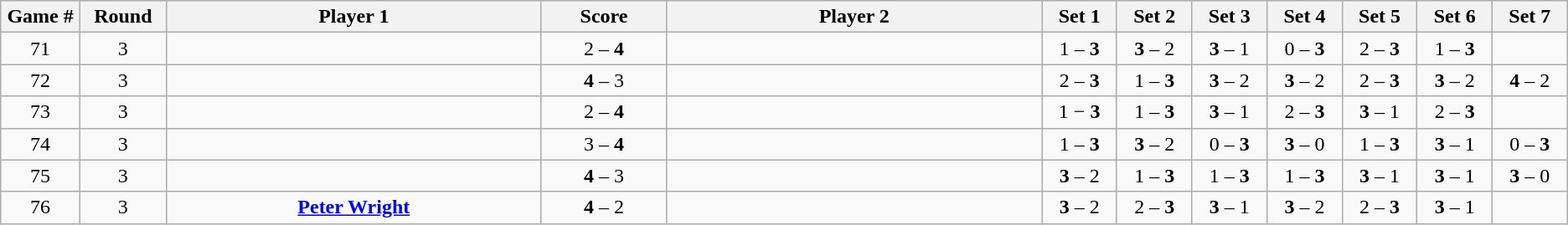<table class="wikitable">
<tr>
<th width="2%">Game #</th>
<th width="2%">Round</th>
<th width="15%">Player 1</th>
<th width="5%">Score</th>
<th width="15%">Player 2</th>
<th width="3%">Set 1</th>
<th width="3%">Set 2</th>
<th width="3%">Set 3</th>
<th width="3%">Set 4</th>
<th width="3%">Set 5</th>
<th width="3%">Set 6</th>
<th width="3%">Set 7</th>
</tr>
<tr style=text-align:center;">
<td>71</td>
<td>3</td>
<td></td>
<td>2 – <strong>4</strong></td>
<td></td>
<td>1 – <strong>3</strong></td>
<td><strong>3</strong> – 2</td>
<td><strong>3</strong> – 1</td>
<td>0 – <strong>3</strong></td>
<td>2 – <strong>3</strong></td>
<td>1 – <strong>3</strong></td>
<td></td>
</tr>
<tr style=text-align:center;">
<td>72</td>
<td>3</td>
<td></td>
<td><strong>4</strong> – 3</td>
<td></td>
<td>2 – <strong>3</strong></td>
<td>1 – <strong>3</strong></td>
<td><strong>3</strong> – 2</td>
<td><strong>3</strong> – 2</td>
<td>2 – <strong>3</strong></td>
<td><strong>3</strong> – 2</td>
<td><strong>4</strong> – 2</td>
</tr>
<tr style=text-align:center;">
<td>73</td>
<td>3</td>
<td></td>
<td>2 – <strong>4</strong></td>
<td></td>
<td>1 − <strong>3</strong></td>
<td>1 – <strong>3</strong></td>
<td><strong>3</strong> – 1</td>
<td>2 – <strong>3</strong></td>
<td><strong>3</strong> – 1</td>
<td>2 – <strong>3</strong></td>
<td></td>
</tr>
<tr style=text-align:center;">
<td>74</td>
<td>3</td>
<td></td>
<td>3 – <strong>4</strong></td>
<td></td>
<td>1 – <strong>3</strong></td>
<td><strong>3</strong> – 2</td>
<td>0 – <strong>3</strong></td>
<td><strong>3</strong> – 0</td>
<td>1 – <strong>3</strong></td>
<td><strong>3</strong> – 1</td>
<td>0 – <strong>3</strong></td>
</tr>
<tr style=text-align:center;">
<td>75</td>
<td>3</td>
<td></td>
<td><strong>4</strong> – 3</td>
<td></td>
<td><strong>3</strong> – 2</td>
<td>1 – <strong>3</strong></td>
<td>1 – <strong>3</strong></td>
<td>1 – <strong>3</strong></td>
<td><strong>3</strong> – 1</td>
<td><strong>3</strong> – 1</td>
<td><strong>3</strong> – 0</td>
</tr>
<tr style=text-align:center;">
<td>76</td>
<td>3</td>
<td> <strong><a href='#'>Peter Wright</a></strong></td>
<td><strong>4</strong> – 2</td>
<td></td>
<td><strong>3</strong> – 2</td>
<td>2 – <strong>3</strong></td>
<td><strong>3</strong> – 1</td>
<td><strong>3</strong> – 2</td>
<td>2 – <strong>3</strong></td>
<td><strong>3</strong> – 1</td>
<td></td>
</tr>
</table>
